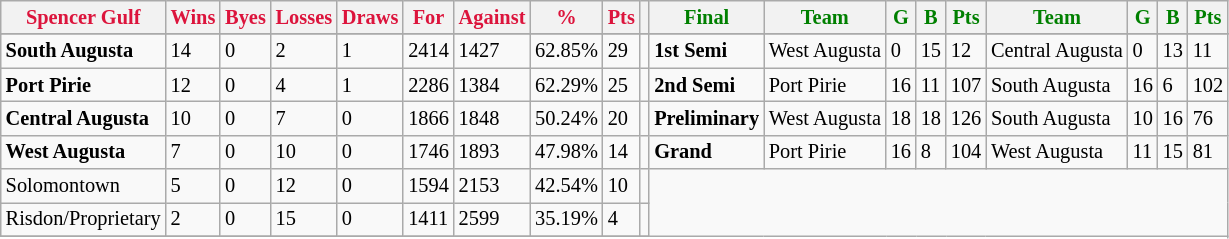<table style="font-size: 85%; text-align: left;" class="wikitable">
<tr>
<th style="color:crimson">Spencer Gulf</th>
<th style="color:crimson">Wins</th>
<th style="color:crimson">Byes</th>
<th style="color:crimson">Losses</th>
<th style="color:crimson">Draws</th>
<th style="color:crimson">For</th>
<th style="color:crimson">Against</th>
<th style="color:crimson">%</th>
<th style="color:crimson">Pts</th>
<th></th>
<th style="color:green">Final</th>
<th style="color:green">Team</th>
<th style="color:green">G</th>
<th style="color:green">B</th>
<th style="color:green">Pts</th>
<th style="color:green">Team</th>
<th style="color:green">G</th>
<th style="color:green">B</th>
<th style="color:green">Pts</th>
</tr>
<tr>
</tr>
<tr>
</tr>
<tr>
<td><strong>	South Augusta	</strong></td>
<td>14</td>
<td>0</td>
<td>2</td>
<td>1</td>
<td>2414</td>
<td>1427</td>
<td>62.85%</td>
<td>29</td>
<td></td>
<td><strong>1st Semi</strong></td>
<td>West Augusta</td>
<td>0</td>
<td>15</td>
<td>12</td>
<td>Central Augusta</td>
<td>0</td>
<td>13</td>
<td>11</td>
</tr>
<tr>
<td><strong>	Port Pirie	</strong></td>
<td>12</td>
<td>0</td>
<td>4</td>
<td>1</td>
<td>2286</td>
<td>1384</td>
<td>62.29%</td>
<td>25</td>
<td></td>
<td><strong>2nd Semi</strong></td>
<td>Port Pirie</td>
<td>16</td>
<td>11</td>
<td>107</td>
<td>South Augusta</td>
<td>16</td>
<td>6</td>
<td>102</td>
</tr>
<tr>
<td><strong>	Central Augusta	</strong></td>
<td>10</td>
<td>0</td>
<td>7</td>
<td>0</td>
<td>1866</td>
<td>1848</td>
<td>50.24%</td>
<td>20</td>
<td></td>
<td><strong>Preliminary</strong></td>
<td>West Augusta</td>
<td>18</td>
<td>18</td>
<td>126</td>
<td>South Augusta</td>
<td>10</td>
<td>16</td>
<td>76</td>
</tr>
<tr>
<td><strong>	West Augusta	</strong></td>
<td>7</td>
<td>0</td>
<td>10</td>
<td>0</td>
<td>1746</td>
<td>1893</td>
<td>47.98%</td>
<td>14</td>
<td></td>
<td><strong>Grand</strong></td>
<td>Port Pirie</td>
<td>16</td>
<td>8</td>
<td>104</td>
<td>West Augusta</td>
<td>11</td>
<td>15</td>
<td>81</td>
</tr>
<tr>
<td>Solomontown</td>
<td>5</td>
<td>0</td>
<td>12</td>
<td>0</td>
<td>1594</td>
<td>2153</td>
<td>42.54%</td>
<td>10</td>
<td></td>
</tr>
<tr>
<td>Risdon/Proprietary</td>
<td>2</td>
<td>0</td>
<td>15</td>
<td>0</td>
<td>1411</td>
<td>2599</td>
<td>35.19%</td>
<td>4</td>
<td></td>
</tr>
<tr>
</tr>
</table>
